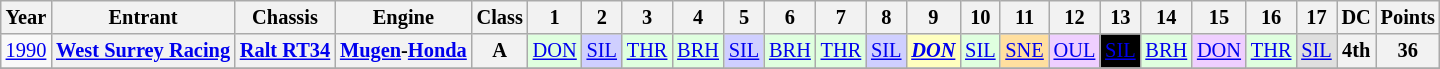<table class="wikitable" style="text-align:center; font-size:85%">
<tr>
<th>Year</th>
<th>Entrant</th>
<th>Chassis</th>
<th>Engine</th>
<th>Class</th>
<th>1</th>
<th>2</th>
<th>3</th>
<th>4</th>
<th>5</th>
<th>6</th>
<th>7</th>
<th>8</th>
<th>9</th>
<th>10</th>
<th>11</th>
<th>12</th>
<th>13</th>
<th>14</th>
<th>15</th>
<th>16</th>
<th>17</th>
<th>DC</th>
<th>Points</th>
</tr>
<tr>
<td><a href='#'>1990</a></td>
<th nowrap><a href='#'>West Surrey Racing</a></th>
<th nowrap><a href='#'>Ralt RT34</a></th>
<th nowrap><a href='#'>Mugen</a>-<a href='#'>Honda</a></th>
<th>A</th>
<td style="background:#DFFFDF;" align="center"><a href='#'>DON</a><br></td>
<td style="background:#CFCFFF;" align="center"><a href='#'>SIL</a><br></td>
<td style="background:#DFFFDF;" align="center"><a href='#'>THR</a><br></td>
<td style="background:#DFFFDF;" align="center"><a href='#'>BRH</a><br></td>
<td style="background:#CFCFFF;" align="center"><a href='#'>SIL</a><br></td>
<td style="background:#DFFFDF;" align="center"><a href='#'>BRH</a><br></td>
<td style="background:#DFFFDF;" align="center"><a href='#'>THR</a><br></td>
<td style="background:#CFCFFF;" align="center"><a href='#'>SIL</a><br></td>
<td style="background:#FFFFBF;" align="center"><strong><em><a href='#'>DON</a></em></strong><br></td>
<td style="background:#DFFFDF;" align="center"><a href='#'>SIL</a><br></td>
<td style="background:#FFDF9F;" align="center"><a href='#'>SNE</a><br></td>
<td style="background:#EFCFFF;" align="center"><a href='#'>OUL</a><br></td>
<td style="background:#000000; color:white"><a href='#'>SIL</a><br></td>
<td style="background:#DFFFDF;" align="center"><a href='#'>BRH</a><br></td>
<td style="background:#EFCFFF;" align="center"><a href='#'>DON</a><br></td>
<td style="background:#DFFFDF;" align="center"><a href='#'>THR</a><br></td>
<td style="background:#DFDFDF;" align="center"><a href='#'>SIL</a><br></td>
<th>4th</th>
<th>36</th>
</tr>
<tr>
</tr>
</table>
